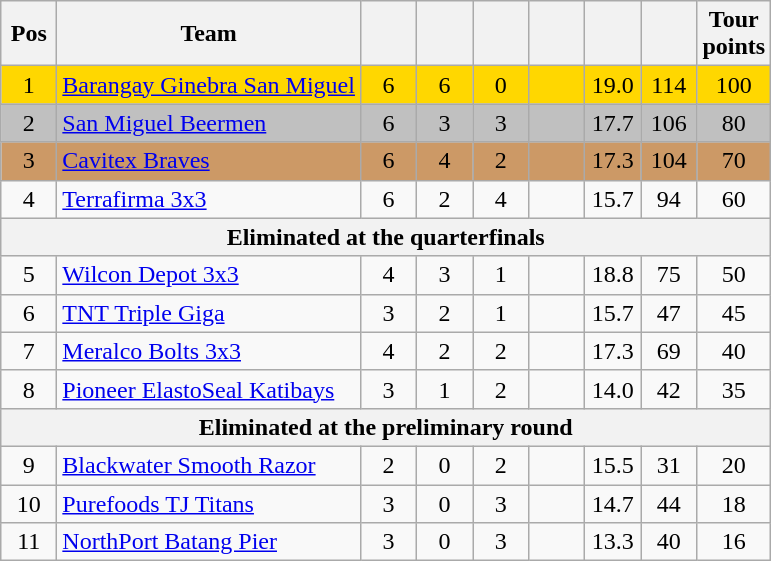<table class="wikitable" style="text-align:center">
<tr>
<th width=30>Pos</th>
<th width=180>Team</th>
<th width=30></th>
<th width=30></th>
<th width=30></th>
<th width=30></th>
<th width=30></th>
<th width=30></th>
<th width=30>Tour points</th>
</tr>
<tr bgcolor=gold>
<td>1</td>
<td align=left nowrap><a href='#'>Barangay Ginebra San Miguel</a></td>
<td>6</td>
<td>6</td>
<td>0</td>
<td></td>
<td>19.0</td>
<td>114</td>
<td>100</td>
</tr>
<tr bgcolor=silver>
<td>2</td>
<td align=left><a href='#'>San Miguel Beermen</a></td>
<td>6</td>
<td>3</td>
<td>3</td>
<td></td>
<td>17.7</td>
<td>106</td>
<td>80</td>
</tr>
<tr bgcolor=cc9966>
<td>3</td>
<td align=left><a href='#'>Cavitex Braves</a></td>
<td>6</td>
<td>4</td>
<td>2</td>
<td></td>
<td>17.3</td>
<td>104</td>
<td>70</td>
</tr>
<tr>
<td>4</td>
<td align=left><a href='#'>Terrafirma 3x3</a></td>
<td>6</td>
<td>2</td>
<td>4</td>
<td></td>
<td>15.7</td>
<td>94</td>
<td>60</td>
</tr>
<tr>
<th colspan=9>Eliminated at the quarterfinals</th>
</tr>
<tr>
<td>5</td>
<td align=left><a href='#'>Wilcon Depot 3x3</a></td>
<td>4</td>
<td>3</td>
<td>1</td>
<td></td>
<td>18.8</td>
<td>75</td>
<td>50</td>
</tr>
<tr>
<td>6</td>
<td align=left><a href='#'>TNT Triple Giga</a></td>
<td>3</td>
<td>2</td>
<td>1</td>
<td></td>
<td>15.7</td>
<td>47</td>
<td>45</td>
</tr>
<tr>
<td>7</td>
<td align=left><a href='#'>Meralco Bolts 3x3</a></td>
<td>4</td>
<td>2</td>
<td>2</td>
<td></td>
<td>17.3</td>
<td>69</td>
<td>40</td>
</tr>
<tr>
<td>8</td>
<td align=left><a href='#'>Pioneer ElastoSeal Katibays</a></td>
<td>3</td>
<td>1</td>
<td>2</td>
<td></td>
<td>14.0</td>
<td>42</td>
<td>35</td>
</tr>
<tr>
<th colspan=9>Eliminated at the preliminary round</th>
</tr>
<tr>
<td>9</td>
<td align=left><a href='#'>Blackwater Smooth Razor</a></td>
<td>2</td>
<td>0</td>
<td>2</td>
<td></td>
<td>15.5</td>
<td>31</td>
<td>20</td>
</tr>
<tr>
<td>10</td>
<td align=left><a href='#'>Purefoods TJ Titans</a></td>
<td>3</td>
<td>0</td>
<td>3</td>
<td></td>
<td>14.7</td>
<td>44</td>
<td>18</td>
</tr>
<tr>
<td>11</td>
<td align=left><a href='#'>NorthPort Batang Pier</a></td>
<td>3</td>
<td>0</td>
<td>3</td>
<td></td>
<td>13.3</td>
<td>40</td>
<td>16</td>
</tr>
</table>
